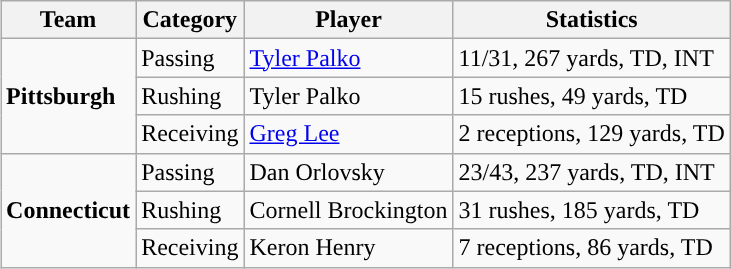<table class="wikitable" style="float: right;">
<tr>
<th>Team</th>
<th>Category</th>
<th>Player</th>
<th>Statistics</th>
</tr>
<tr>
<td rowspan=3><strong>Pittsburgh</strong></td>
<td>Passing</td>
<td><a href='#'>Tyler Palko</a></td>
<td>11/31, 267 yards, TD, INT</td>
</tr>
<tr>
<td>Rushing</td>
<td>Tyler Palko</td>
<td>15 rushes, 49 yards, TD</td>
</tr>
<tr>
<td>Receiving</td>
<td><a href='#'>Greg Lee</a></td>
<td>2 receptions, 129 yards, TD</td>
</tr>
<tr>
<td rowspan=3><strong>Connecticut</strong></td>
<td>Passing</td>
<td>Dan Orlovsky</td>
<td>23/43, 237 yards, TD, INT</td>
</tr>
<tr>
<td>Rushing</td>
<td>Cornell Brockington</td>
<td>31 rushes, 185 yards, TD</td>
</tr>
<tr>
<td>Receiving</td>
<td>Keron Henry</td>
<td>7 receptions, 86 yards, TD</td>
</tr>
</table>
